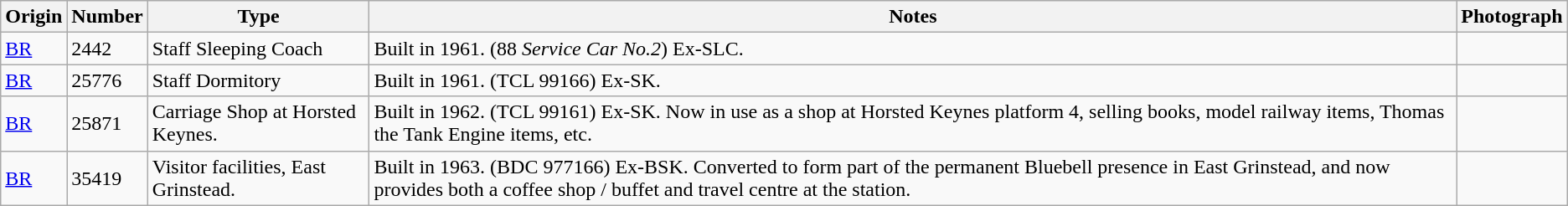<table class="wikitable">
<tr>
<th>Origin</th>
<th>Number</th>
<th>Type</th>
<th>Notes</th>
<th>Photograph</th>
</tr>
<tr>
<td><a href='#'>BR</a></td>
<td>2442</td>
<td>Staff Sleeping Coach</td>
<td>Built in 1961. (88 <em>Service Car No.2</em>) Ex-SLC.</td>
<td></td>
</tr>
<tr>
<td><a href='#'>BR</a></td>
<td>25776</td>
<td>Staff Dormitory</td>
<td>Built in 1961. (TCL 99166) Ex-SK.</td>
<td></td>
</tr>
<tr>
<td><a href='#'>BR</a></td>
<td>25871</td>
<td>Carriage Shop at Horsted Keynes.</td>
<td>Built in 1962. (TCL 99161) Ex-SK. Now in use as a shop at Horsted Keynes platform 4, selling books, model railway items, Thomas the Tank Engine items, etc.</td>
<td></td>
</tr>
<tr>
<td><a href='#'>BR</a></td>
<td>35419</td>
<td>Visitor facilities, East Grinstead.</td>
<td>Built in 1963. (BDC 977166) Ex-BSK. Converted to form part of the permanent Bluebell presence in East Grinstead, and now provides both a coffee shop / buffet and travel centre at the station.</td>
<td></td>
</tr>
</table>
